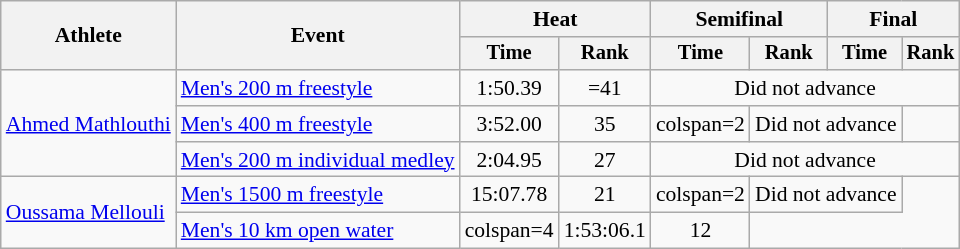<table class=wikitable style="font-size:90%">
<tr>
<th rowspan="2">Athlete</th>
<th rowspan="2">Event</th>
<th colspan="2">Heat</th>
<th colspan="2">Semifinal</th>
<th colspan="2">Final</th>
</tr>
<tr style="font-size:95%">
<th>Time</th>
<th>Rank</th>
<th>Time</th>
<th>Rank</th>
<th>Time</th>
<th>Rank</th>
</tr>
<tr align=center>
<td align=left rowspan=3><a href='#'>Ahmed Mathlouthi</a></td>
<td align=left><a href='#'>Men's 200 m freestyle</a></td>
<td>1:50.39</td>
<td>=41</td>
<td colspan=4>Did not advance</td>
</tr>
<tr align=center>
<td align=left><a href='#'>Men's 400 m freestyle</a></td>
<td>3:52.00</td>
<td>35</td>
<td>colspan=2 </td>
<td colspan=2>Did not advance</td>
</tr>
<tr align=center>
<td align=left><a href='#'>Men's 200 m individual medley</a></td>
<td>2:04.95</td>
<td>27</td>
<td colspan=4>Did not advance</td>
</tr>
<tr align=center>
<td align=left rowspan=2><a href='#'>Oussama Mellouli</a></td>
<td align=left><a href='#'>Men's 1500 m freestyle</a></td>
<td>15:07.78</td>
<td>21</td>
<td>colspan=2 </td>
<td colspan=2>Did not advance</td>
</tr>
<tr align=center>
<td align=left><a href='#'>Men's 10 km open water</a></td>
<td>colspan=4 </td>
<td>1:53:06.1</td>
<td>12</td>
</tr>
</table>
